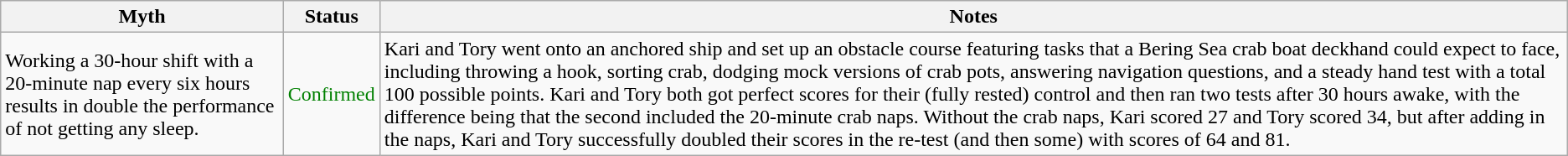<table class="wikitable plainrowheaders">
<tr>
<th scope"col">Myth</th>
<th scope"col">Status</th>
<th scope"col">Notes</th>
</tr>
<tr>
<td scope"row">Working a 30-hour shift with a 20-minute nap every six hours results in double the performance of not getting any sleep.</td>
<td style="color:green">Confirmed</td>
<td>Kari and Tory went onto an anchored ship and set up an obstacle course featuring tasks that a Bering Sea crab boat deckhand could expect to face, including throwing a hook, sorting crab, dodging mock versions of crab pots, answering navigation questions, and a steady hand test with a total 100 possible points. Kari and Tory both got perfect scores for their (fully rested) control and then ran two tests after 30 hours awake, with the difference being that the second included the 20-minute crab naps. Without the crab naps, Kari scored 27 and Tory scored 34, but after adding in the naps, Kari and Tory successfully doubled their scores in the re-test (and then some) with scores of 64 and 81.</td>
</tr>
</table>
